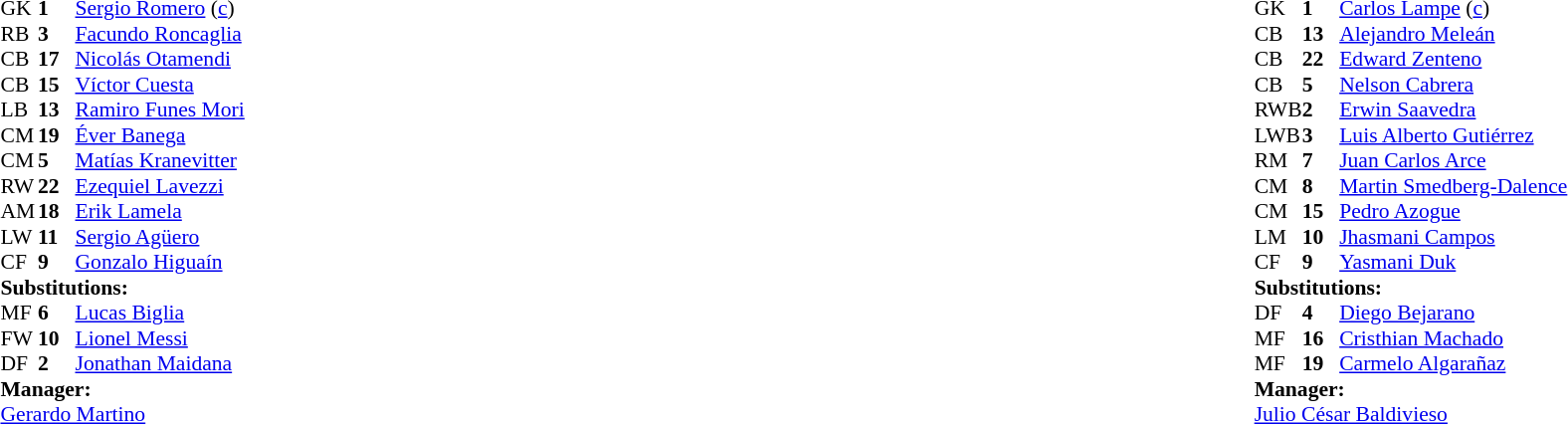<table width="100%">
<tr>
<td valign="top" width="40%"><br><table style="font-size:90%" cellspacing="0" cellpadding="0">
<tr>
<th width=25></th>
<th width=25></th>
</tr>
<tr>
<td>GK</td>
<td><strong>1</strong></td>
<td><a href='#'>Sergio Romero</a> (<a href='#'>c</a>)</td>
</tr>
<tr>
<td>RB</td>
<td><strong>3</strong></td>
<td><a href='#'>Facundo Roncaglia</a></td>
</tr>
<tr>
<td>CB</td>
<td><strong>17</strong></td>
<td><a href='#'>Nicolás Otamendi</a></td>
<td></td>
<td></td>
</tr>
<tr>
<td>CB</td>
<td><strong>15</strong></td>
<td><a href='#'>Víctor Cuesta</a></td>
<td></td>
</tr>
<tr>
<td>LB</td>
<td><strong>13</strong></td>
<td><a href='#'>Ramiro Funes Mori</a></td>
</tr>
<tr>
<td>CM</td>
<td><strong>19</strong></td>
<td><a href='#'>Éver Banega</a></td>
<td></td>
<td></td>
</tr>
<tr>
<td>CM</td>
<td><strong>5</strong></td>
<td><a href='#'>Matías Kranevitter</a></td>
</tr>
<tr>
<td>RW</td>
<td><strong>22</strong></td>
<td><a href='#'>Ezequiel Lavezzi</a></td>
</tr>
<tr>
<td>AM</td>
<td><strong>18</strong></td>
<td><a href='#'>Erik Lamela</a></td>
</tr>
<tr>
<td>LW</td>
<td><strong>11</strong></td>
<td><a href='#'>Sergio Agüero</a></td>
</tr>
<tr>
<td>CF</td>
<td><strong>9</strong></td>
<td><a href='#'>Gonzalo Higuaín</a></td>
<td></td>
<td></td>
</tr>
<tr>
<td colspan=3><strong>Substitutions:</strong></td>
</tr>
<tr>
<td>MF</td>
<td><strong>6</strong></td>
<td><a href='#'>Lucas Biglia</a></td>
<td></td>
<td></td>
</tr>
<tr>
<td>FW</td>
<td><strong>10</strong></td>
<td><a href='#'>Lionel Messi</a></td>
<td></td>
<td></td>
</tr>
<tr>
<td>DF</td>
<td><strong>2</strong></td>
<td><a href='#'>Jonathan Maidana</a></td>
<td></td>
<td></td>
</tr>
<tr>
<td colspan=3><strong>Manager:</strong></td>
</tr>
<tr>
<td colspan=3><a href='#'>Gerardo Martino</a></td>
</tr>
</table>
</td>
<td valign="top"></td>
<td valign="top" width="50%"><br><table style="font-size:90%; margin:auto" cellspacing="0" cellpadding="0">
<tr>
<th width=25></th>
<th width=25></th>
</tr>
<tr>
<td>GK</td>
<td><strong>1</strong></td>
<td><a href='#'>Carlos Lampe</a> (<a href='#'>c</a>)</td>
</tr>
<tr>
<td>CB</td>
<td><strong>13</strong></td>
<td><a href='#'>Alejandro Meleán</a></td>
<td></td>
</tr>
<tr>
<td>CB</td>
<td><strong>22</strong></td>
<td><a href='#'>Edward Zenteno</a></td>
<td></td>
</tr>
<tr>
<td>CB</td>
<td><strong>5</strong></td>
<td><a href='#'>Nelson Cabrera</a></td>
</tr>
<tr>
<td>RWB</td>
<td><strong>2</strong></td>
<td><a href='#'>Erwin Saavedra</a></td>
</tr>
<tr>
<td>LWB</td>
<td><strong>3</strong></td>
<td><a href='#'>Luis Alberto Gutiérrez</a></td>
</tr>
<tr>
<td>RM</td>
<td><strong>7</strong></td>
<td><a href='#'>Juan Carlos Arce</a></td>
<td></td>
<td></td>
</tr>
<tr>
<td>CM</td>
<td><strong>8</strong></td>
<td><a href='#'>Martin Smedberg-Dalence</a></td>
<td></td>
<td></td>
</tr>
<tr>
<td>CM</td>
<td><strong>15</strong></td>
<td><a href='#'>Pedro Azogue</a></td>
</tr>
<tr>
<td>LM</td>
<td><strong>10</strong></td>
<td><a href='#'>Jhasmani Campos</a></td>
<td></td>
</tr>
<tr>
<td>CF</td>
<td><strong>9</strong></td>
<td><a href='#'>Yasmani Duk</a></td>
<td></td>
<td></td>
</tr>
<tr>
<td colspan=3><strong>Substitutions:</strong></td>
</tr>
<tr>
<td>DF</td>
<td><strong>4</strong></td>
<td><a href='#'>Diego Bejarano</a></td>
<td></td>
<td></td>
</tr>
<tr>
<td>MF</td>
<td><strong>16</strong></td>
<td><a href='#'>Cristhian Machado</a></td>
<td></td>
<td></td>
</tr>
<tr>
<td>MF</td>
<td><strong>19</strong></td>
<td><a href='#'>Carmelo Algarañaz</a></td>
<td></td>
<td></td>
</tr>
<tr>
<td colspan=3><strong>Manager:</strong></td>
</tr>
<tr>
<td colspan=3><a href='#'>Julio César Baldivieso</a></td>
</tr>
</table>
</td>
</tr>
</table>
